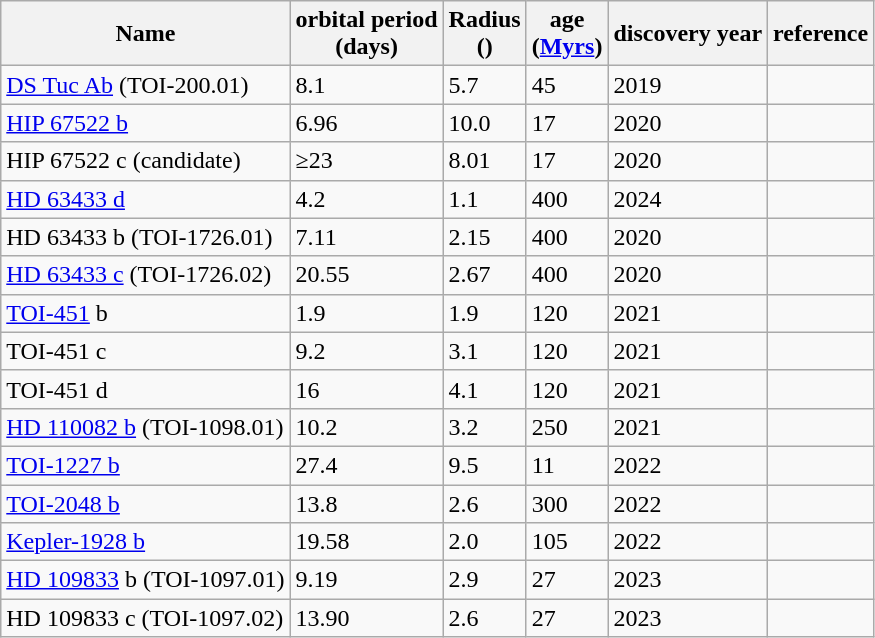<table class="wikitable sortable">
<tr>
<th>Name</th>
<th>orbital period<br>(days)</th>
<th>Radius<br>()</th>
<th>age<br>(<a href='#'>Myrs</a>)</th>
<th>discovery year</th>
<th>reference</th>
</tr>
<tr>
<td><a href='#'>DS Tuc Ab</a> (TOI-200.01)</td>
<td>8.1</td>
<td>5.7</td>
<td>45</td>
<td>2019</td>
<td></td>
</tr>
<tr>
<td><a href='#'>HIP 67522 b</a></td>
<td>6.96</td>
<td>10.0</td>
<td>17</td>
<td>2020</td>
<td></td>
</tr>
<tr>
<td>HIP 67522 c (candidate)</td>
<td>≥23</td>
<td>8.01</td>
<td>17</td>
<td>2020</td>
<td></td>
</tr>
<tr>
<td><a href='#'>HD 63433 d</a></td>
<td>4.2</td>
<td>1.1</td>
<td>400</td>
<td>2024</td>
<td></td>
</tr>
<tr>
<td>HD 63433 b (TOI-1726.01)</td>
<td>7.11</td>
<td>2.15</td>
<td>400</td>
<td>2020</td>
<td></td>
</tr>
<tr>
<td><a href='#'>HD 63433 c</a> (TOI-1726.02)</td>
<td>20.55</td>
<td>2.67</td>
<td>400</td>
<td>2020</td>
<td></td>
</tr>
<tr>
<td><a href='#'>TOI-451</a> b</td>
<td>1.9</td>
<td>1.9</td>
<td>120</td>
<td>2021</td>
<td></td>
</tr>
<tr>
<td>TOI-451 c</td>
<td>9.2</td>
<td>3.1</td>
<td>120</td>
<td>2021</td>
<td></td>
</tr>
<tr>
<td>TOI-451 d</td>
<td>16</td>
<td>4.1</td>
<td>120</td>
<td>2021</td>
<td></td>
</tr>
<tr>
<td><a href='#'>HD 110082 b</a> (TOI-1098.01)</td>
<td>10.2</td>
<td>3.2</td>
<td>250</td>
<td>2021</td>
<td></td>
</tr>
<tr>
<td><a href='#'>TOI-1227 b</a></td>
<td>27.4</td>
<td>9.5</td>
<td>11</td>
<td>2022</td>
<td></td>
</tr>
<tr>
<td><a href='#'>TOI-2048 b</a></td>
<td>13.8</td>
<td>2.6</td>
<td>300</td>
<td>2022</td>
<td></td>
</tr>
<tr>
<td><a href='#'>Kepler-1928 b</a></td>
<td>19.58</td>
<td>2.0</td>
<td>105</td>
<td>2022</td>
<td></td>
</tr>
<tr>
<td><a href='#'>HD 109833</a> b (TOI-1097.01)</td>
<td>9.19</td>
<td>2.9</td>
<td>27</td>
<td>2023</td>
<td></td>
</tr>
<tr>
<td>HD 109833 c (TOI-1097.02)</td>
<td>13.90</td>
<td>2.6</td>
<td>27</td>
<td>2023</td>
<td></td>
</tr>
</table>
